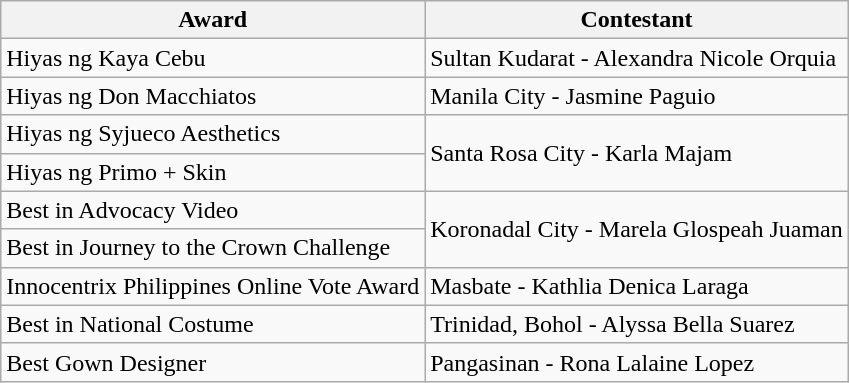<table class="wikitable sortable">
<tr>
<th>Award</th>
<th>Contestant</th>
</tr>
<tr>
<td>Hiyas ng Kaya Cebu</td>
<td>Sultan Kudarat - Alexandra Nicole Orquia</td>
</tr>
<tr>
<td>Hiyas ng Don Macchiatos</td>
<td>Manila City - Jasmine Paguio</td>
</tr>
<tr>
<td>Hiyas ng Syjueco Aesthetics</td>
<td rowspan="2">Santa Rosa City - Karla Majam</td>
</tr>
<tr>
<td>Hiyas ng Primo + Skin</td>
</tr>
<tr>
<td>Best in Advocacy Video</td>
<td rowspan="2">Koronadal City - Marela Glospeah Juaman</td>
</tr>
<tr>
<td>Best in Journey to the Crown Challenge</td>
</tr>
<tr>
<td>Innocentrix Philippines Online Vote Award</td>
<td>Masbate - Kathlia Denica Laraga</td>
</tr>
<tr>
<td>Best in National Costume</td>
<td>Trinidad, Bohol - Alyssa Bella Suarez</td>
</tr>
<tr>
<td>Best Gown Designer</td>
<td>Pangasinan - Rona Lalaine Lopez</td>
</tr>
</table>
